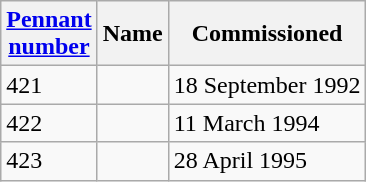<table class="wikitable">
<tr>
<th><a href='#'>Pennant<br>number</a></th>
<th>Name</th>
<th>Commissioned</th>
</tr>
<tr>
<td>421</td>
<td></td>
<td>18 September 1992</td>
</tr>
<tr>
<td>422</td>
<td></td>
<td>11 March 1994</td>
</tr>
<tr>
<td>423</td>
<td></td>
<td>28 April 1995</td>
</tr>
</table>
